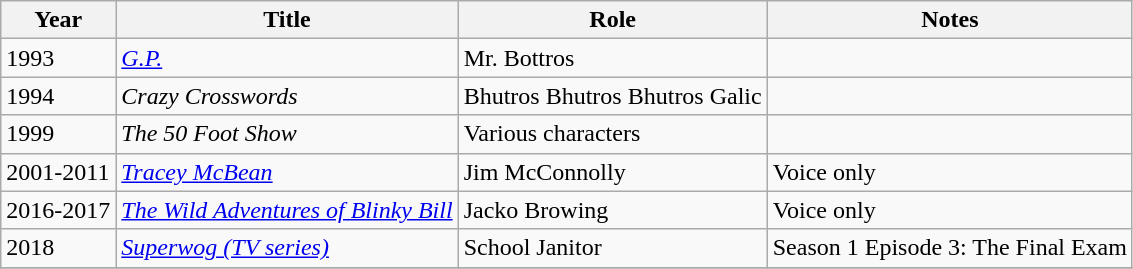<table class="wikitable sortable">
<tr>
<th>Year</th>
<th>Title</th>
<th>Role</th>
<th>Notes</th>
</tr>
<tr>
<td>1993</td>
<td><em><a href='#'>G.P.</a></em></td>
<td>Mr. Bottros</td>
<td></td>
</tr>
<tr>
<td>1994</td>
<td><em>Crazy Crosswords</em></td>
<td>Bhutros Bhutros Bhutros Galic</td>
<td></td>
</tr>
<tr>
<td>1999</td>
<td><em>The 50 Foot Show</em></td>
<td>Various characters</td>
<td></td>
</tr>
<tr>
<td>2001-2011</td>
<td><em><a href='#'>Tracey McBean</a></em></td>
<td>Jim McConnolly</td>
<td>Voice only</td>
</tr>
<tr>
<td>2016-2017</td>
<td><em><a href='#'>The Wild Adventures of Blinky Bill</a></em></td>
<td>Jacko Browing</td>
<td>Voice only</td>
</tr>
<tr>
<td>2018</td>
<td><em><a href='#'>Superwog (TV series)</a></em></td>
<td>School Janitor</td>
<td>Season 1 Episode 3: The Final Exam</td>
</tr>
<tr>
</tr>
</table>
